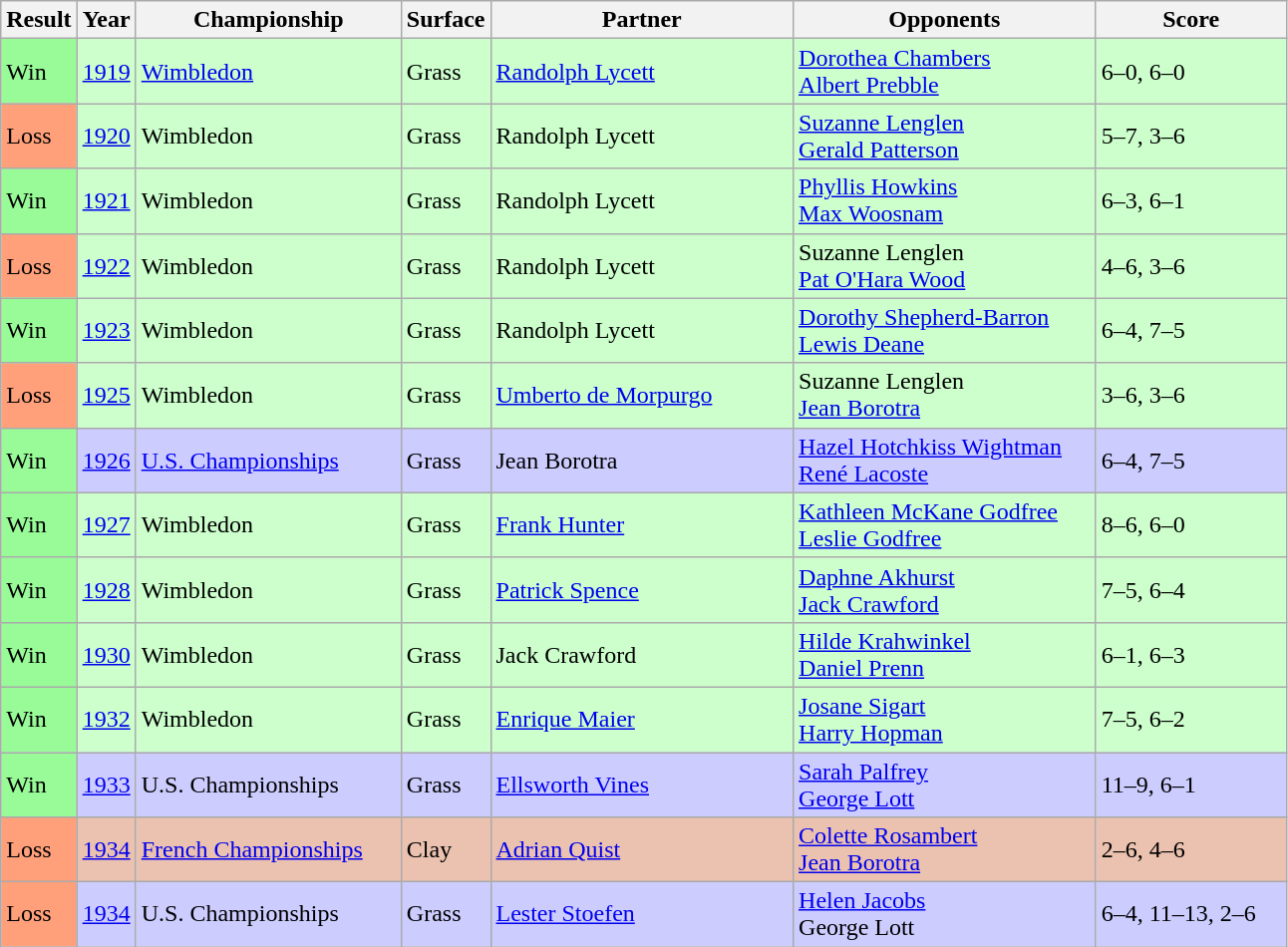<table class="sortable wikitable">
<tr>
<th style="width:40px">Result</th>
<th style="width:30px">Year</th>
<th style="width:170px">Championship</th>
<th style="width:50px">Surface</th>
<th style="width:195px">Partner</th>
<th style="width:195px">Opponents</th>
<th style="width:120px" class="unsortable">Score</th>
</tr>
<tr style="background:#cfc;">
<td style="background:#98fb98;">Win</td>
<td><a href='#'>1919</a></td>
<td><a href='#'>Wimbledon</a></td>
<td>Grass</td>
<td> <a href='#'>Randolph Lycett</a></td>
<td> <a href='#'>Dorothea Chambers</a> <br>  <a href='#'>Albert Prebble</a></td>
<td>6–0, 6–0</td>
</tr>
<tr style="background:#cfc;">
<td style="background:#ffa07a;">Loss</td>
<td><a href='#'>1920</a></td>
<td>Wimbledon</td>
<td>Grass</td>
<td> Randolph Lycett</td>
<td> <a href='#'>Suzanne Lenglen</a> <br>  <a href='#'>Gerald Patterson</a></td>
<td>5–7, 3–6</td>
</tr>
<tr style="background:#cfc;">
<td style="background:#98fb98;">Win</td>
<td><a href='#'>1921</a></td>
<td>Wimbledon</td>
<td>Grass</td>
<td> Randolph Lycett</td>
<td> <a href='#'>Phyllis Howkins</a> <br>  <a href='#'>Max Woosnam</a></td>
<td>6–3, 6–1</td>
</tr>
<tr style="background:#cfc;">
<td style="background:#ffa07a;">Loss</td>
<td><a href='#'>1922</a></td>
<td>Wimbledon</td>
<td>Grass</td>
<td> Randolph Lycett</td>
<td> Suzanne Lenglen <br>  <a href='#'>Pat O'Hara Wood</a></td>
<td>4–6, 3–6</td>
</tr>
<tr style="background:#cfc;">
<td style="background:#98fb98;">Win</td>
<td><a href='#'>1923</a></td>
<td>Wimbledon</td>
<td>Grass</td>
<td> Randolph Lycett</td>
<td> <a href='#'>Dorothy Shepherd-Barron</a> <br>  <a href='#'>Lewis Deane</a></td>
<td>6–4, 7–5</td>
</tr>
<tr style="background:#cfc;">
<td style="background:#ffa07a;">Loss</td>
<td><a href='#'>1925</a></td>
<td>Wimbledon</td>
<td>Grass</td>
<td> <a href='#'>Umberto de Morpurgo</a></td>
<td> Suzanne Lenglen <br>  <a href='#'>Jean Borotra</a></td>
<td>3–6, 3–6</td>
</tr>
<tr style="background:#ccf;">
<td style="background:#98fb98;">Win</td>
<td><a href='#'>1926</a></td>
<td><a href='#'>U.S. Championships</a></td>
<td>Grass</td>
<td> Jean Borotra</td>
<td> <a href='#'>Hazel Hotchkiss Wightman</a> <br>  <a href='#'>René Lacoste</a></td>
<td>6–4, 7–5</td>
</tr>
<tr style="background:#cfc;">
<td style="background:#98fb98;">Win</td>
<td><a href='#'>1927</a></td>
<td>Wimbledon</td>
<td>Grass</td>
<td> <a href='#'>Frank Hunter</a></td>
<td> <a href='#'>Kathleen McKane Godfree</a><br>  <a href='#'>Leslie Godfree</a></td>
<td>8–6, 6–0</td>
</tr>
<tr style="background:#cfc;">
<td style="background:#98fb98;">Win</td>
<td><a href='#'>1928</a></td>
<td>Wimbledon</td>
<td>Grass</td>
<td> <a href='#'>Patrick Spence</a></td>
<td> <a href='#'>Daphne Akhurst</a> <br>  <a href='#'>Jack Crawford</a></td>
<td>7–5, 6–4</td>
</tr>
<tr style="background:#cfc;">
<td style="background:#98fb98;">Win</td>
<td><a href='#'>1930</a></td>
<td>Wimbledon</td>
<td>Grass</td>
<td> Jack Crawford</td>
<td> <a href='#'>Hilde Krahwinkel</a> <br>  <a href='#'>Daniel Prenn</a></td>
<td>6–1, 6–3</td>
</tr>
<tr style="background:#cfc;">
<td style="background:#98fb98;">Win</td>
<td><a href='#'>1932</a></td>
<td>Wimbledon</td>
<td>Grass</td>
<td> <a href='#'>Enrique Maier</a></td>
<td> <a href='#'>Josane Sigart</a> <br>  <a href='#'>Harry Hopman</a></td>
<td>7–5, 6–2</td>
</tr>
<tr style="background:#ccf;">
<td style="background:#98fb98;">Win</td>
<td><a href='#'>1933</a></td>
<td>U.S. Championships</td>
<td>Grass</td>
<td> <a href='#'>Ellsworth Vines</a></td>
<td> <a href='#'>Sarah Palfrey</a> <br>  <a href='#'>George Lott</a></td>
<td>11–9, 6–1</td>
</tr>
<tr style="background:#ebc2af;">
<td style="background:#ffa07a;">Loss</td>
<td><a href='#'>1934</a></td>
<td><a href='#'>French Championships</a></td>
<td>Clay</td>
<td> <a href='#'>Adrian Quist</a></td>
<td> <a href='#'>Colette Rosambert</a> <br>  <a href='#'>Jean Borotra</a></td>
<td>2–6, 4–6</td>
</tr>
<tr style="background:#ccf;">
<td style="background:#ffa07a;">Loss</td>
<td><a href='#'>1934</a></td>
<td>U.S. Championships</td>
<td>Grass</td>
<td> <a href='#'>Lester Stoefen</a></td>
<td> <a href='#'>Helen Jacobs</a> <br>  George Lott</td>
<td>6–4, 11–13, 2–6</td>
</tr>
</table>
